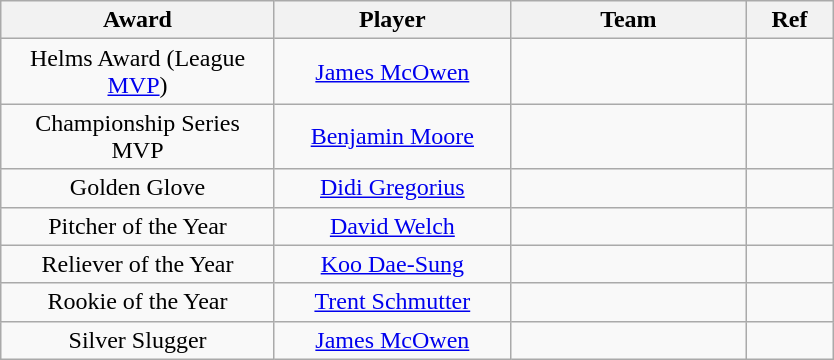<table class="wikitable" style="text-align:center;">
<tr>
<th scope="col" width=175>Award</th>
<th scope="col" width=150>Player</th>
<th scope="col" width=150>Team</th>
<th scope="col" width=50>Ref</th>
</tr>
<tr>
<td>Helms Award (League <a href='#'>MVP</a>)</td>
<td><a href='#'>James McOwen</a></td>
<td></td>
<td></td>
</tr>
<tr>
<td>Championship Series MVP</td>
<td><a href='#'>Benjamin Moore</a></td>
<td></td>
<td></td>
</tr>
<tr>
<td>Golden Glove</td>
<td><a href='#'>Didi Gregorius</a></td>
<td></td>
<td></td>
</tr>
<tr>
<td>Pitcher of the Year</td>
<td><a href='#'>David Welch</a></td>
<td></td>
<td></td>
</tr>
<tr>
<td>Reliever of the Year</td>
<td><a href='#'>Koo Dae-Sung</a></td>
<td></td>
<td></td>
</tr>
<tr>
<td>Rookie of the Year</td>
<td><a href='#'>Trent Schmutter</a></td>
<td></td>
<td></td>
</tr>
<tr>
<td>Silver Slugger</td>
<td><a href='#'>James McOwen</a></td>
<td></td>
<td></td>
</tr>
</table>
